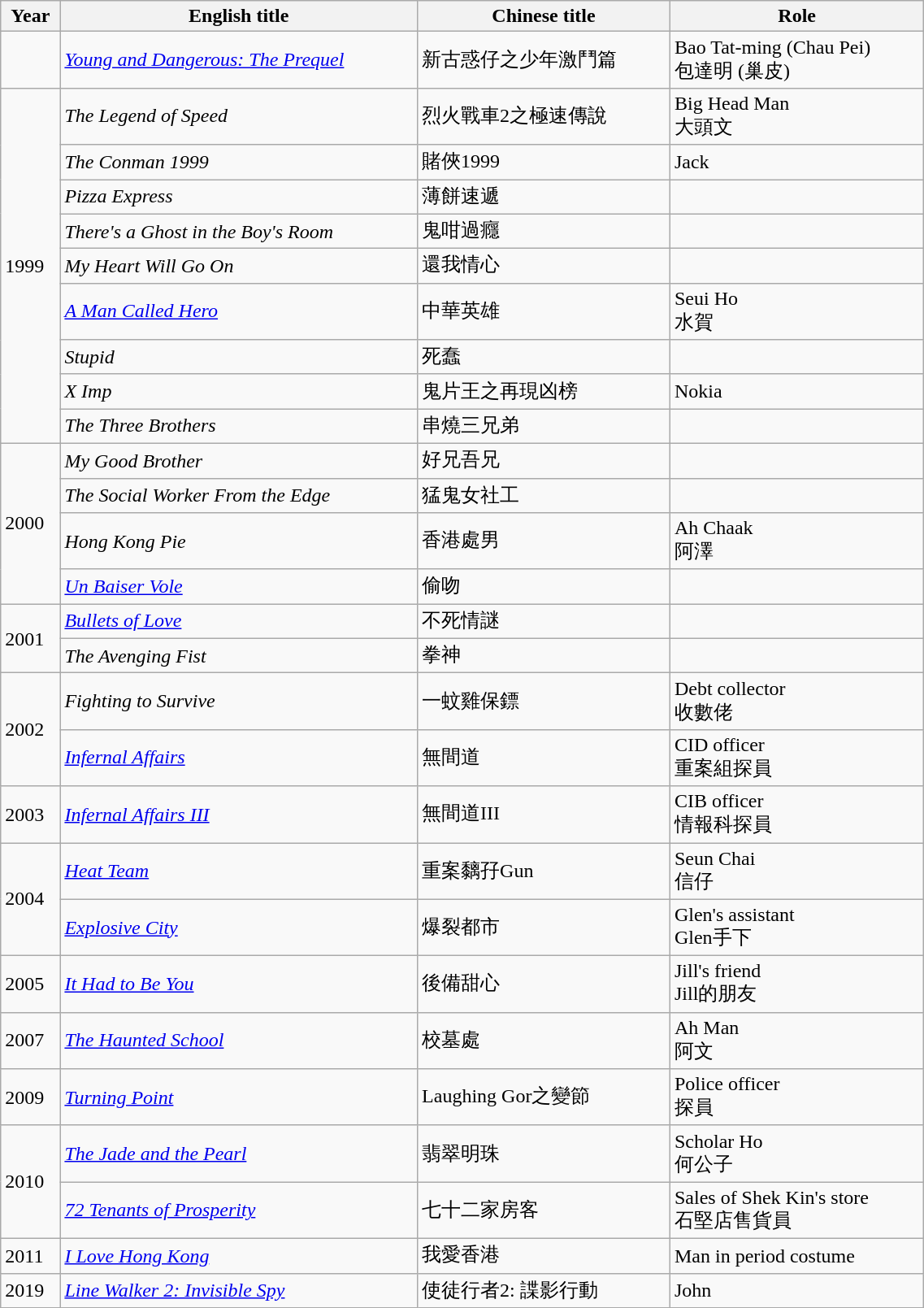<table class="wikitable sortable" width=60%>
<tr>
<th>Year</th>
<th>English title</th>
<th>Chinese title</th>
<th>Role</th>
</tr>
<tr>
<td 1998></td>
<td><em><a href='#'>Young and Dangerous: The Prequel</a></em></td>
<td>新古惑仔之少年激鬥篇</td>
<td>Bao Tat-ming (Chau Pei) <br> 包達明 (巢皮)</td>
</tr>
<tr>
<td rowspan=9>1999</td>
<td><em>The Legend of Speed</em></td>
<td>烈火戰車2之極速傳說</td>
<td>Big Head Man <br> 大頭文</td>
</tr>
<tr>
<td><em>The Conman 1999</em></td>
<td>賭俠1999</td>
<td>Jack</td>
</tr>
<tr>
<td><em>Pizza Express</em></td>
<td>薄餅速遞</td>
<td></td>
</tr>
<tr>
<td><em>There's a Ghost in the Boy's Room</em></td>
<td>鬼咁過癮</td>
<td></td>
</tr>
<tr>
<td><em>My Heart Will Go On</em></td>
<td>還我情心</td>
<td></td>
</tr>
<tr>
<td><em><a href='#'>A Man Called Hero</a></em></td>
<td>中華英雄</td>
<td>Seui Ho <br> 水賀</td>
</tr>
<tr>
<td><em>Stupid</em></td>
<td>死蠢</td>
<td></td>
</tr>
<tr>
<td><em>X Imp</em></td>
<td>鬼片王之再現凶榜</td>
<td>Nokia</td>
</tr>
<tr>
<td><em>The Three Brothers</em></td>
<td>串燒三兄弟</td>
<td></td>
</tr>
<tr>
<td rowspan=4>2000</td>
<td><em>My Good Brother</em></td>
<td>好兄吾兄</td>
<td></td>
</tr>
<tr>
<td><em>The Social Worker From the Edge</em></td>
<td>猛鬼女社工</td>
<td></td>
</tr>
<tr>
<td><em>Hong Kong Pie</em></td>
<td>香港處男</td>
<td>Ah Chaak <br> 阿澤</td>
</tr>
<tr>
<td><em><a href='#'>Un Baiser Vole</a></em></td>
<td>偷吻</td>
<td></td>
</tr>
<tr>
<td rowspan=2>2001</td>
<td><em><a href='#'>Bullets of Love</a></em></td>
<td>不死情謎</td>
<td></td>
</tr>
<tr>
<td><em>The Avenging Fist</em></td>
<td>拳神</td>
<td></td>
</tr>
<tr>
<td rowspan=2>2002</td>
<td><em>Fighting to Survive</em></td>
<td>一蚊雞保鏢</td>
<td>Debt collector <br> 收數佬</td>
</tr>
<tr>
<td><em><a href='#'>Infernal Affairs</a></em></td>
<td>無間道</td>
<td>CID officer <br> 重案組探員</td>
</tr>
<tr>
<td>2003</td>
<td><em><a href='#'>Infernal Affairs III</a></em></td>
<td>無間道III</td>
<td>CIB officer <br> 情報科探員</td>
</tr>
<tr>
<td rowspan=2>2004</td>
<td><em><a href='#'>Heat Team</a></em></td>
<td>重案黐孖Gun</td>
<td>Seun Chai <br> 信仔</td>
</tr>
<tr>
<td><em><a href='#'>Explosive City</a></em></td>
<td>爆裂都市</td>
<td>Glen's assistant <br> Glen手下</td>
</tr>
<tr>
<td>2005</td>
<td><em><a href='#'>It Had to Be You</a></em></td>
<td>後備甜心</td>
<td>Jill's friend <br> Jill的朋友</td>
</tr>
<tr>
<td>2007</td>
<td><em><a href='#'>The Haunted School</a></em></td>
<td>校墓處</td>
<td>Ah Man <br> 阿文</td>
</tr>
<tr>
<td>2009</td>
<td><em><a href='#'>Turning Point</a></em></td>
<td>Laughing Gor之變節</td>
<td>Police officer <br> 探員</td>
</tr>
<tr>
<td rowspan=2>2010</td>
<td><em><a href='#'>The Jade and the Pearl</a></em></td>
<td>翡翠明珠</td>
<td>Scholar Ho <br> 何公子</td>
</tr>
<tr>
<td><em><a href='#'>72 Tenants of Prosperity</a></em></td>
<td>七十二家房客</td>
<td>Sales of Shek Kin's store <br> 石堅店售貨員</td>
</tr>
<tr>
<td>2011</td>
<td><em><a href='#'>I Love Hong Kong</a></em></td>
<td>我愛香港</td>
<td>Man in period costume</td>
</tr>
<tr>
<td>2019</td>
<td><em><a href='#'>Line Walker 2: Invisible Spy</a></em></td>
<td>使徒行者2: 諜影行動</td>
<td>John</td>
</tr>
</table>
